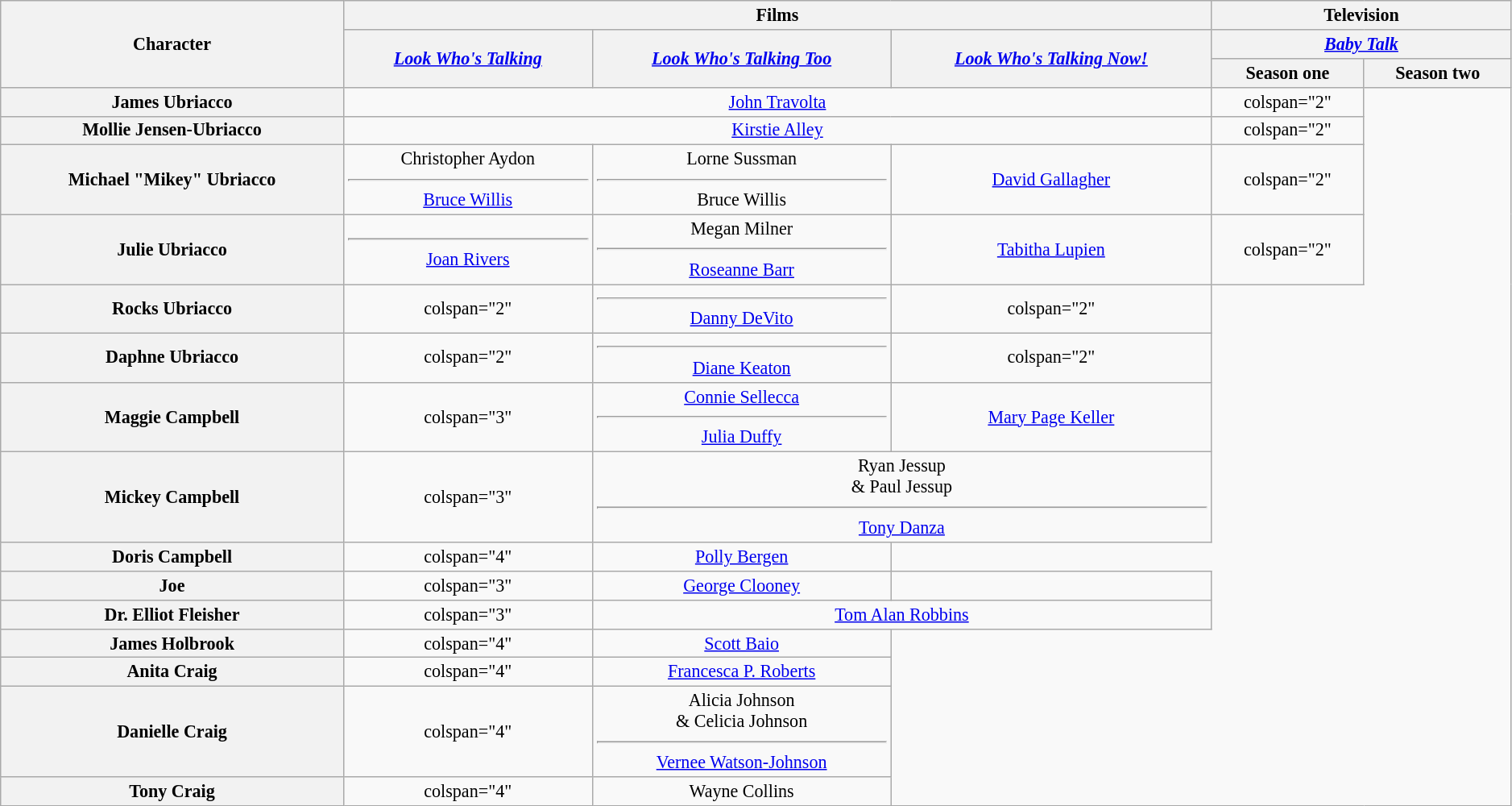<table class="wikitable" style="text-align:center; width:99%; font-size:92%">
<tr>
<th rowspan="3">Character</th>
<th colspan="3" align="center">Films</th>
<th align="center" colspan="2">Television</th>
</tr>
<tr>
<th align="center" rowspan="2"><em><a href='#'>Look Who's Talking</a></em></th>
<th align="center" rowspan="2"><em><a href='#'>Look Who's Talking Too</a></em></th>
<th align="center" rowspan="2"><em><a href='#'>Look Who's Talking Now!</a></em></th>
<th align="center" colspan="2"><em><a href='#'>Baby Talk</a></em></th>
</tr>
<tr>
<th>Season one</th>
<th>Season two</th>
</tr>
<tr>
<th>James Ubriacco</th>
<td colspan="3"><a href='#'>John Travolta</a></td>
<td>colspan="2" </td>
</tr>
<tr>
<th>Mollie Jensen-Ubriacco</th>
<td colspan="3"><a href='#'>Kirstie Alley</a></td>
<td>colspan="2" </td>
</tr>
<tr>
<th>Michael "Mikey" Ubriacco</th>
<td>Christopher Aydon <hr><a href='#'>Bruce Willis</a></td>
<td>Lorne Sussman <hr>Bruce Willis</td>
<td><a href='#'>David Gallagher</a></td>
<td>colspan="2" </td>
</tr>
<tr>
<th>Julie Ubriacco</th>
<td> <hr><a href='#'>Joan Rivers</a></td>
<td>Megan Milner <hr><a href='#'>Roseanne Barr</a></td>
<td><a href='#'>Tabitha Lupien</a></td>
<td>colspan="2" </td>
</tr>
<tr>
<th>Rocks Ubriacco</th>
<td>colspan="2" </td>
<td> <hr><a href='#'>Danny DeVito</a></td>
<td>colspan="2" </td>
</tr>
<tr>
<th>Daphne Ubriacco</th>
<td>colspan="2" </td>
<td> <hr><a href='#'>Diane Keaton</a></td>
<td>colspan="2" </td>
</tr>
<tr>
<th>Maggie Campbell</th>
<td>colspan="3" </td>
<td><a href='#'>Connie Sellecca</a> <hr><a href='#'>Julia Duffy</a></td>
<td><a href='#'>Mary Page Keller</a></td>
</tr>
<tr>
<th>Mickey Campbell</th>
<td>colspan="3" </td>
<td colspan="2">Ryan Jessup <br>& Paul Jessup <hr><a href='#'>Tony Danza</a></td>
</tr>
<tr>
<th>Doris Campbell</th>
<td>colspan="4" </td>
<td><a href='#'>Polly Bergen</a></td>
</tr>
<tr>
<th>Joe</th>
<td>colspan="3" </td>
<td><a href='#'>George Clooney</a></td>
<td></td>
</tr>
<tr>
<th>Dr. Elliot Fleisher</th>
<td>colspan="3" </td>
<td colspan="2"><a href='#'>Tom Alan Robbins</a></td>
</tr>
<tr>
<th>James Holbrook</th>
<td>colspan="4" </td>
<td><a href='#'>Scott Baio</a></td>
</tr>
<tr>
<th>Anita Craig</th>
<td>colspan="4" </td>
<td><a href='#'>Francesca P. Roberts</a></td>
</tr>
<tr>
<th>Danielle Craig</th>
<td>colspan="4" </td>
<td>Alicia Johnson <br>& Celicia Johnson <hr><a href='#'>Vernee Watson-Johnson</a></td>
</tr>
<tr>
<th>Tony Craig</th>
<td>colspan="4" </td>
<td>Wayne Collins</td>
</tr>
</table>
